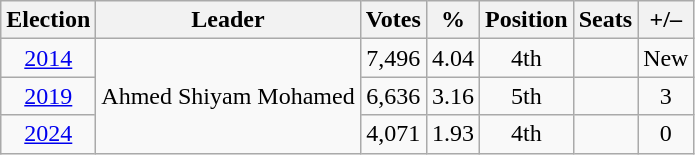<table class=wikitable style=text-align:center>
<tr>
<th>Election</th>
<th>Leader</th>
<th>Votes</th>
<th>%</th>
<th>Position</th>
<th>Seats</th>
<th>+/–</th>
</tr>
<tr>
<td><a href='#'>2014</a></td>
<td rowspan=3>Ahmed Shiyam Mohamed</td>
<td>7,496</td>
<td>4.04</td>
<td>4th</td>
<td></td>
<td>New</td>
</tr>
<tr>
<td><a href='#'>2019</a></td>
<td>6,636</td>
<td>3.16</td>
<td> 5th</td>
<td></td>
<td> 3</td>
</tr>
<tr>
<td><a href='#'>2024</a></td>
<td>4,071</td>
<td>1.93</td>
<td> 4th</td>
<td></td>
<td> 0</td>
</tr>
</table>
